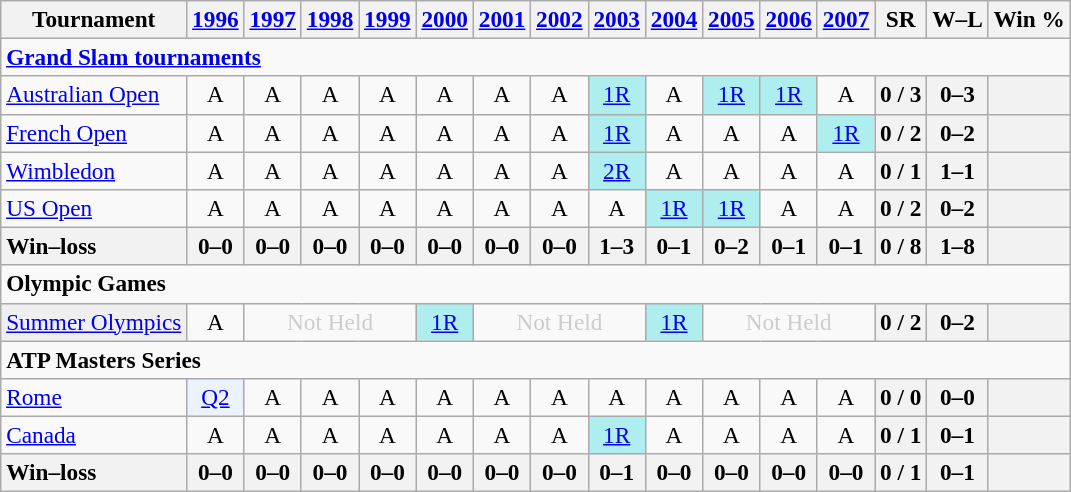<table class=wikitable style=text-align:center;font-size:97%>
<tr>
<th>Tournament</th>
<th><a href='#'>1996</a></th>
<th><a href='#'>1997</a></th>
<th><a href='#'>1998</a></th>
<th><a href='#'>1999</a></th>
<th><a href='#'>2000</a></th>
<th><a href='#'>2001</a></th>
<th><a href='#'>2002</a></th>
<th><a href='#'>2003</a></th>
<th><a href='#'>2004</a></th>
<th><a href='#'>2005</a></th>
<th><a href='#'>2006</a></th>
<th><a href='#'>2007</a></th>
<th>SR</th>
<th>W–L</th>
<th>Win %</th>
</tr>
<tr>
<td colspan=23 align=left><strong><a href='#'>Grand Slam tournaments</a></strong></td>
</tr>
<tr>
<td align=left><a href='#'>Australian Open</a></td>
<td>A</td>
<td>A</td>
<td>A</td>
<td>A</td>
<td>A</td>
<td>A</td>
<td>A</td>
<td bgcolor=afeeee><a href='#'>1R</a></td>
<td>A</td>
<td bgcolor=afeeee><a href='#'>1R</a></td>
<td bgcolor=afeeee><a href='#'>1R</a></td>
<td>A</td>
<th>0 / 3</th>
<th>0–3</th>
<th></th>
</tr>
<tr>
<td align=left><a href='#'>French Open</a></td>
<td>A</td>
<td>A</td>
<td>A</td>
<td>A</td>
<td>A</td>
<td>A</td>
<td>A</td>
<td bgcolor=afeeee><a href='#'>1R</a></td>
<td>A</td>
<td>A</td>
<td>A</td>
<td bgcolor=afeeee><a href='#'>1R</a></td>
<th>0 / 2</th>
<th>0–2</th>
<th></th>
</tr>
<tr>
<td align=left><a href='#'>Wimbledon</a></td>
<td>A</td>
<td>A</td>
<td>A</td>
<td>A</td>
<td>A</td>
<td>A</td>
<td>A</td>
<td bgcolor=afeeee><a href='#'>2R</a></td>
<td>A</td>
<td>A</td>
<td>A</td>
<td>A</td>
<th>0 / 1</th>
<th>1–1</th>
<th></th>
</tr>
<tr>
<td align=left><a href='#'>US Open</a></td>
<td>A</td>
<td>A</td>
<td>A</td>
<td>A</td>
<td>A</td>
<td>A</td>
<td>A</td>
<td>A</td>
<td bgcolor=afeeee><a href='#'>1R</a></td>
<td bgcolor=afeeee><a href='#'>1R</a></td>
<td>A</td>
<td>A</td>
<th>0 / 2</th>
<th>0–2</th>
<th></th>
</tr>
<tr>
<th style=text-align:left>Win–loss</th>
<th>0–0</th>
<th>0–0</th>
<th>0–0</th>
<th>0–0</th>
<th>0–0</th>
<th>0–0</th>
<th>0–0</th>
<th>1–3</th>
<th>0–1</th>
<th>0–2</th>
<th>0–1</th>
<th>0–1</th>
<th>0 / 8</th>
<th>1–8</th>
<th></th>
</tr>
<tr>
<td colspan=22 align=left><strong>Olympic Games</strong></td>
</tr>
<tr>
<td style=background:#EFEFEF align=left><a href='#'>Summer Olympics</a></td>
<td>A</td>
<td colspan=3 style=color:#cccccc>Not Held</td>
<td style=background:#afeeee><a href='#'>1R</a></td>
<td colspan=3 style=color:#cccccc>Not Held</td>
<td style=background:#afeeee><a href='#'>1R</a></td>
<td colspan=3 style=color:#cccccc>Not Held</td>
<th>0 / 2</th>
<th>0–2</th>
<th></th>
</tr>
<tr>
<td colspan=23 align=left><strong>ATP Masters Series</strong></td>
</tr>
<tr>
<td align=left><a href='#'>Rome</a></td>
<td bgcolor=ecf2ff><a href='#'>Q2</a></td>
<td>A</td>
<td>A</td>
<td>A</td>
<td>A</td>
<td>A</td>
<td>A</td>
<td>A</td>
<td>A</td>
<td>A</td>
<td>A</td>
<td>A</td>
<th>0 / 0</th>
<th>0–0</th>
<th></th>
</tr>
<tr>
<td align=left><a href='#'>Canada</a></td>
<td>A</td>
<td>A</td>
<td>A</td>
<td>A</td>
<td>A</td>
<td>A</td>
<td>A</td>
<td bgcolor=afeeee><a href='#'>1R</a></td>
<td>A</td>
<td>A</td>
<td>A</td>
<td>A</td>
<th>0 / 1</th>
<th>0–1</th>
<th></th>
</tr>
<tr>
<th style=text-align:left>Win–loss</th>
<th>0–0</th>
<th>0–0</th>
<th>0–0</th>
<th>0–0</th>
<th>0–0</th>
<th>0–0</th>
<th>0–0</th>
<th>0–1</th>
<th>0–0</th>
<th>0–0</th>
<th>0–0</th>
<th>0–0</th>
<th>0 / 1</th>
<th>0–1</th>
<th></th>
</tr>
</table>
